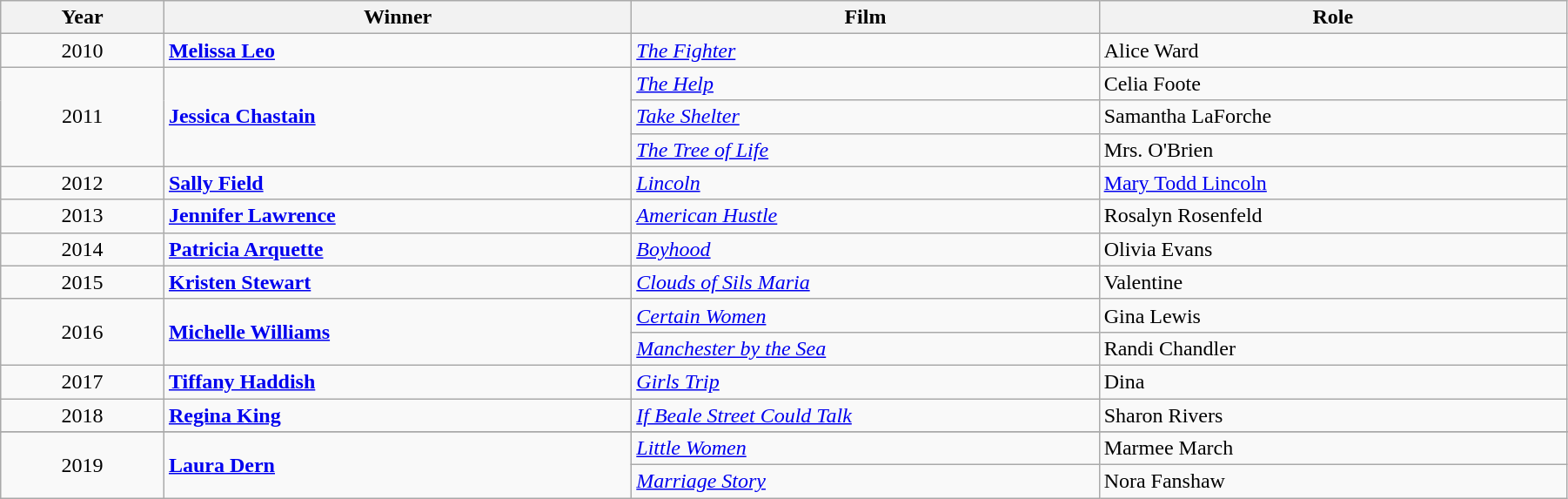<table class="wikitable" width="95%" cellpadding="5">
<tr>
<th width="100"><strong>Year</strong></th>
<th width="300"><strong>Winner</strong></th>
<th width="300"><strong>Film</strong></th>
<th width="300"><strong>Role</strong></th>
</tr>
<tr>
<td style="text-align:center;">2010</td>
<td><strong><a href='#'>Melissa Leo</a></strong></td>
<td><em><a href='#'>The Fighter</a></em></td>
<td>Alice Ward</td>
</tr>
<tr>
<td rowspan="3" style="text-align:center;">2011</td>
<td rowspan="3"><strong><a href='#'>Jessica Chastain</a></strong></td>
<td><em><a href='#'>The Help</a></em></td>
<td>Celia Foote</td>
</tr>
<tr>
<td><em><a href='#'>Take Shelter</a></em></td>
<td>Samantha LaForche</td>
</tr>
<tr>
<td><em><a href='#'>The Tree of Life</a></em></td>
<td>Mrs. O'Brien</td>
</tr>
<tr>
<td style="text-align:center;">2012</td>
<td><strong><a href='#'>Sally Field</a></strong></td>
<td><em><a href='#'>Lincoln</a></em></td>
<td><a href='#'>Mary Todd Lincoln</a></td>
</tr>
<tr>
<td style="text-align:center;">2013</td>
<td><strong><a href='#'>Jennifer Lawrence</a></strong></td>
<td><em><a href='#'>American Hustle</a></em></td>
<td>Rosalyn Rosenfeld</td>
</tr>
<tr>
<td style="text-align:center;">2014</td>
<td><strong><a href='#'>Patricia Arquette</a></strong></td>
<td><em><a href='#'>Boyhood</a></em></td>
<td>Olivia Evans</td>
</tr>
<tr>
<td style="text-align:center;">2015</td>
<td><strong><a href='#'>Kristen Stewart</a></strong></td>
<td><em><a href='#'>Clouds of Sils Maria</a></em></td>
<td>Valentine</td>
</tr>
<tr>
<td rowspan="2" style="text-align:center;">2016</td>
<td rowspan="2"><strong><a href='#'>Michelle Williams</a></strong></td>
<td><em><a href='#'>Certain Women</a></em></td>
<td>Gina Lewis</td>
</tr>
<tr>
<td><em><a href='#'>Manchester by the Sea</a></em></td>
<td>Randi Chandler</td>
</tr>
<tr>
<td style="text-align:center;">2017</td>
<td><strong><a href='#'>Tiffany Haddish</a></strong></td>
<td><em><a href='#'>Girls Trip</a></em></td>
<td>Dina</td>
</tr>
<tr>
<td style="text-align:center;">2018</td>
<td><strong><a href='#'>Regina King</a></strong></td>
<td><em><a href='#'>If Beale Street Could Talk</a></em></td>
<td>Sharon Rivers</td>
</tr>
<tr>
</tr>
<tr>
<td rowspan="2" style="text-align:center;">2019</td>
<td rowspan="2"><strong><a href='#'>Laura Dern</a></strong></td>
<td><em><a href='#'>Little Women</a></em></td>
<td>Marmee March</td>
</tr>
<tr>
<td><em><a href='#'>Marriage Story</a></em></td>
<td>Nora Fanshaw</td>
</tr>
</table>
